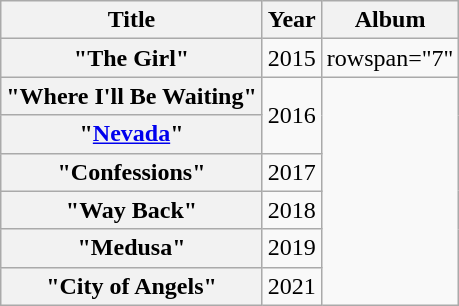<table class="wikitable plainrowheaders" style="text-align:center;">
<tr>
<th>Title</th>
<th>Year</th>
<th>Album</th>
</tr>
<tr>
<th scope="row">"The Girl"<br></th>
<td>2015</td>
<td>rowspan="7" </td>
</tr>
<tr>
<th scope="row">"Where I'll Be Waiting"<br></th>
<td rowspan="2">2016</td>
</tr>
<tr>
<th scope="row">"<a href='#'>Nevada</a>"<br></th>
</tr>
<tr>
<th scope="row">"Confessions"<br></th>
<td>2017</td>
</tr>
<tr>
<th scope="row">"Way Back"<br></th>
<td>2018</td>
</tr>
<tr>
<th scope="row">"Medusa"<br></th>
<td>2019</td>
</tr>
<tr>
<th scope="row">"City of Angels"<br></th>
<td>2021</td>
</tr>
</table>
